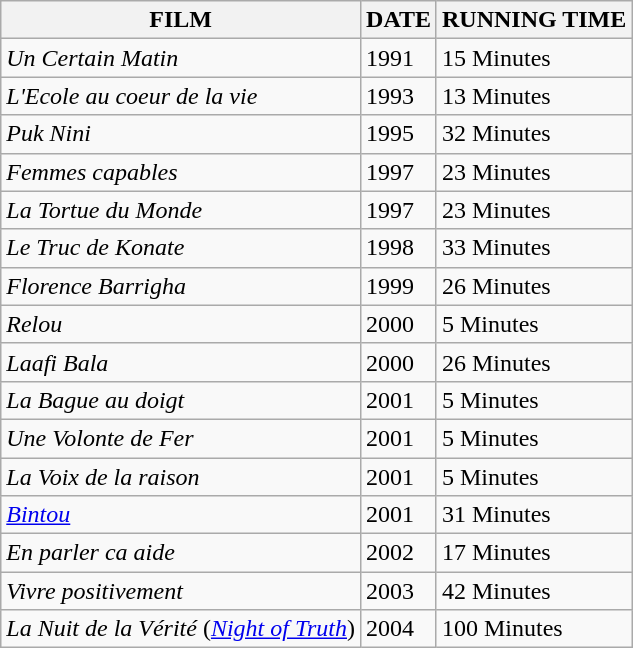<table class="wikitable">
<tr>
<th>FILM</th>
<th>DATE</th>
<th>RUNNING TIME</th>
</tr>
<tr>
<td><em>Un Certain Matin</em></td>
<td>1991</td>
<td>15 Minutes</td>
</tr>
<tr>
<td><em>L'Ecole au coeur de la vie</em></td>
<td>1993</td>
<td>13 Minutes</td>
</tr>
<tr>
<td><em>Puk Nini</em></td>
<td>1995</td>
<td>32 Minutes</td>
</tr>
<tr>
<td><em>Femmes capables</em></td>
<td>1997</td>
<td>23 Minutes</td>
</tr>
<tr>
<td><em>La Tortue du Monde</em></td>
<td>1997</td>
<td>23 Minutes</td>
</tr>
<tr>
<td><em>Le Truc de Konate</em></td>
<td>1998</td>
<td>33 Minutes</td>
</tr>
<tr>
<td><em>Florence Barrigha</em></td>
<td>1999</td>
<td>26 Minutes</td>
</tr>
<tr>
<td><em>Relou</em></td>
<td>2000</td>
<td>5 Minutes</td>
</tr>
<tr>
<td><em>Laafi Bala</em></td>
<td>2000</td>
<td>26 Minutes</td>
</tr>
<tr>
<td><em>La Bague au doigt</em></td>
<td>2001</td>
<td>5 Minutes</td>
</tr>
<tr>
<td><em>Une Volonte de Fer</em></td>
<td>2001</td>
<td>5 Minutes</td>
</tr>
<tr>
<td><em>La Voix de la raison</em></td>
<td>2001</td>
<td>5 Minutes</td>
</tr>
<tr>
<td><em><a href='#'>Bintou</a></em></td>
<td>2001</td>
<td>31 Minutes</td>
</tr>
<tr>
<td><em>En parler ca aide</em></td>
<td>2002</td>
<td>17 Minutes</td>
</tr>
<tr>
<td><em>Vivre positivement</em></td>
<td>2003</td>
<td>42 Minutes</td>
</tr>
<tr>
<td><em>La Nuit de la Vérité</em> (<em><a href='#'>Night of Truth</a></em>)</td>
<td>2004</td>
<td>100 Minutes</td>
</tr>
</table>
